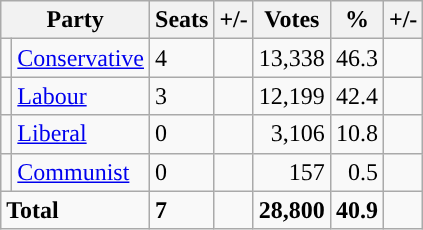<table class="wikitable sortable">
<tr>
<th colspan="2">Party</th>
<th>Seats</th>
<th>+/-</th>
<th>Votes</th>
<th>%</th>
<th>+/-</th>
</tr>
<tr>
<td style="background-color: "></td>
<td><a href='#'>Conservative</a></td>
<td>4</td>
<td></td>
<td style="text-align:right;">13,338</td>
<td style="text-align:right;">46.3</td>
<td style="text-align:right;"></td>
</tr>
<tr>
<td style="background-color: "></td>
<td><a href='#'>Labour</a></td>
<td>3</td>
<td></td>
<td style="text-align:right;">12,199</td>
<td style="text-align:right;">42.4</td>
<td style="text-align:right;"></td>
</tr>
<tr>
<td style="background-color: "></td>
<td><a href='#'>Liberal</a></td>
<td>0</td>
<td></td>
<td style="text-align:right;">3,106</td>
<td style="text-align:right;">10.8</td>
<td style="text-align:right;"></td>
</tr>
<tr>
<td style="background-color: "></td>
<td><a href='#'>Communist</a></td>
<td>0</td>
<td></td>
<td style="text-align:right;">157</td>
<td style="text-align:right;">0.5</td>
<td style="text-align:right;"></td>
</tr>
<tr>
<td colspan="2"><strong>Total</strong></td>
<td><strong>7</strong></td>
<td></td>
<td style="text-align:right;"><strong>28,800</strong></td>
<td style="text-align:right;"><strong>40.9</strong></td>
<td></td>
</tr>
</table>
